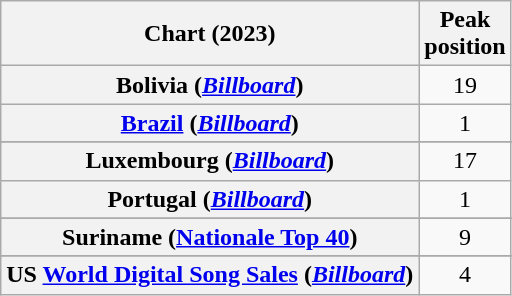<table class="wikitable sortable plainrowheaders" style="text-align:center">
<tr>
<th scope="col">Chart (2023)</th>
<th scope="col">Peak<br> position</th>
</tr>
<tr>
<th scope="row">Bolivia (<em><a href='#'>Billboard</a></em>)</th>
<td>19</td>
</tr>
<tr>
<th scope="row"><a href='#'>Brazil</a> (<em><a href='#'>Billboard</a></em>)</th>
<td>1</td>
</tr>
<tr>
</tr>
<tr>
<th scope="row">Luxembourg (<em><a href='#'>Billboard</a></em>)</th>
<td>17</td>
</tr>
<tr>
<th scope="row">Portugal (<em><a href='#'>Billboard</a></em>)</th>
<td>1</td>
</tr>
<tr>
</tr>
<tr>
<th scope="row">Suriname (<a href='#'>Nationale Top 40</a>)</th>
<td>9</td>
</tr>
<tr>
</tr>
<tr>
<th scope="row">US <a href='#'>World Digital Song Sales</a> (<em><a href='#'>Billboard</a></em>)</th>
<td>4</td>
</tr>
</table>
